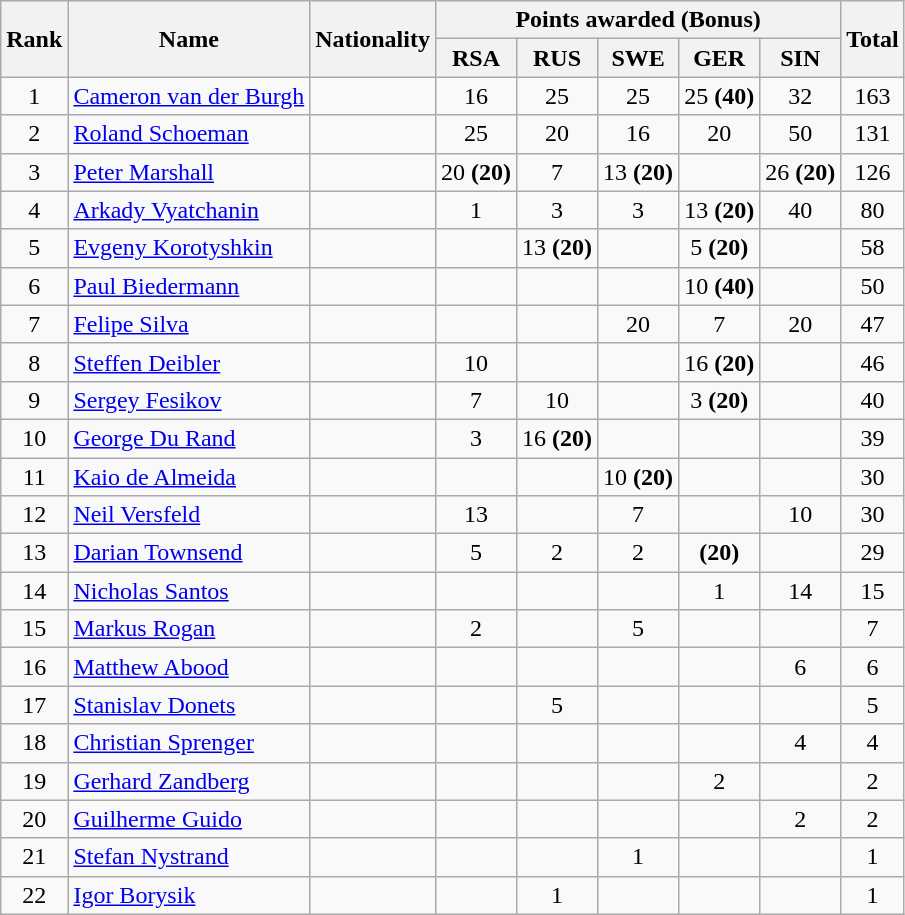<table class="wikitable" style="text-align:center;">
<tr>
<th rowspan="2">Rank</th>
<th rowspan="2">Name</th>
<th rowspan="2">Nationality</th>
<th colspan="5">Points awarded (Bonus)</th>
<th rowspan="2">Total</th>
</tr>
<tr>
<th>RSA</th>
<th>RUS</th>
<th>SWE</th>
<th>GER</th>
<th>SIN</th>
</tr>
<tr>
<td>1</td>
<td align="left"><a href='#'>Cameron van der Burgh</a></td>
<td align="left"></td>
<td>16</td>
<td>25</td>
<td>25</td>
<td>25 <strong>(40)</strong></td>
<td>32</td>
<td>163</td>
</tr>
<tr>
<td>2</td>
<td align="left"><a href='#'>Roland Schoeman</a></td>
<td align="left"></td>
<td>25</td>
<td>20</td>
<td>16</td>
<td>20</td>
<td>50</td>
<td>131</td>
</tr>
<tr>
<td>3</td>
<td align="left"><a href='#'>Peter Marshall</a></td>
<td align="left"></td>
<td>20 <strong>(20)</strong></td>
<td>7</td>
<td>13 <strong>(20)</strong></td>
<td></td>
<td>26 <strong>(20)</strong></td>
<td>126</td>
</tr>
<tr>
<td>4</td>
<td align="left"><a href='#'>Arkady Vyatchanin</a></td>
<td align="left"></td>
<td>1</td>
<td>3</td>
<td>3</td>
<td>13 <strong>(20)</strong></td>
<td>40</td>
<td>80</td>
</tr>
<tr>
<td>5</td>
<td align="left"><a href='#'>Evgeny Korotyshkin</a></td>
<td align="left"></td>
<td></td>
<td>13 <strong>(20)</strong></td>
<td></td>
<td>5 <strong>(20)</strong></td>
<td></td>
<td>58</td>
</tr>
<tr>
<td>6</td>
<td align="left"><a href='#'>Paul Biedermann</a></td>
<td align="left"></td>
<td></td>
<td></td>
<td></td>
<td>10 <strong>(40)</strong></td>
<td></td>
<td>50</td>
</tr>
<tr>
<td>7</td>
<td align="left"><a href='#'>Felipe Silva</a></td>
<td align="left"></td>
<td></td>
<td></td>
<td>20</td>
<td>7</td>
<td>20</td>
<td>47</td>
</tr>
<tr>
<td>8</td>
<td align="left"><a href='#'>Steffen Deibler</a></td>
<td align="left"></td>
<td>10</td>
<td></td>
<td></td>
<td>16 <strong>(20)</strong></td>
<td></td>
<td>46</td>
</tr>
<tr>
<td>9</td>
<td align="left"><a href='#'>Sergey Fesikov</a></td>
<td align="left"></td>
<td>7</td>
<td>10</td>
<td></td>
<td>3 <strong>(20)</strong></td>
<td></td>
<td>40</td>
</tr>
<tr>
<td>10</td>
<td align="left"><a href='#'>George Du Rand</a></td>
<td align="left"></td>
<td>3</td>
<td>16 <strong>(20)</strong></td>
<td></td>
<td></td>
<td></td>
<td>39</td>
</tr>
<tr>
<td>11</td>
<td align="left"><a href='#'>Kaio de Almeida</a></td>
<td align="left"></td>
<td></td>
<td></td>
<td>10 <strong>(20)</strong></td>
<td></td>
<td></td>
<td>30</td>
</tr>
<tr>
<td>12</td>
<td align="left"><a href='#'>Neil Versfeld</a></td>
<td align="left"></td>
<td>13</td>
<td></td>
<td>7</td>
<td></td>
<td>10</td>
<td>30</td>
</tr>
<tr>
<td>13</td>
<td align="left"><a href='#'>Darian Townsend</a></td>
<td align="left"></td>
<td>5</td>
<td>2</td>
<td>2</td>
<td><strong>(20)</strong></td>
<td></td>
<td>29</td>
</tr>
<tr>
<td>14</td>
<td align="left"><a href='#'>Nicholas Santos</a></td>
<td align="left"></td>
<td></td>
<td></td>
<td></td>
<td>1</td>
<td>14</td>
<td>15</td>
</tr>
<tr>
<td>15</td>
<td align="left"><a href='#'>Markus Rogan</a></td>
<td align="left"></td>
<td>2</td>
<td></td>
<td>5</td>
<td></td>
<td></td>
<td>7</td>
</tr>
<tr>
<td>16</td>
<td align="left"><a href='#'>Matthew Abood</a></td>
<td align="left"></td>
<td></td>
<td></td>
<td></td>
<td></td>
<td>6</td>
<td>6</td>
</tr>
<tr>
<td>17</td>
<td align="left"><a href='#'>Stanislav Donets</a></td>
<td align="left"></td>
<td></td>
<td>5</td>
<td></td>
<td></td>
<td></td>
<td>5</td>
</tr>
<tr>
<td>18</td>
<td align="left"><a href='#'>Christian Sprenger</a></td>
<td align="left"></td>
<td></td>
<td></td>
<td></td>
<td></td>
<td>4</td>
<td>4</td>
</tr>
<tr>
<td>19</td>
<td align="left"><a href='#'>Gerhard Zandberg</a></td>
<td align="left"></td>
<td></td>
<td></td>
<td></td>
<td>2</td>
<td></td>
<td>2</td>
</tr>
<tr>
<td>20</td>
<td align="left"><a href='#'>Guilherme Guido</a></td>
<td align="left"></td>
<td></td>
<td></td>
<td></td>
<td></td>
<td>2</td>
<td>2</td>
</tr>
<tr>
<td>21</td>
<td align="left"><a href='#'>Stefan Nystrand</a></td>
<td align="left"></td>
<td></td>
<td></td>
<td>1</td>
<td></td>
<td></td>
<td>1</td>
</tr>
<tr>
<td>22</td>
<td align="left"><a href='#'>Igor Borysik</a></td>
<td align="left"></td>
<td></td>
<td>1</td>
<td></td>
<td></td>
<td></td>
<td>1</td>
</tr>
</table>
